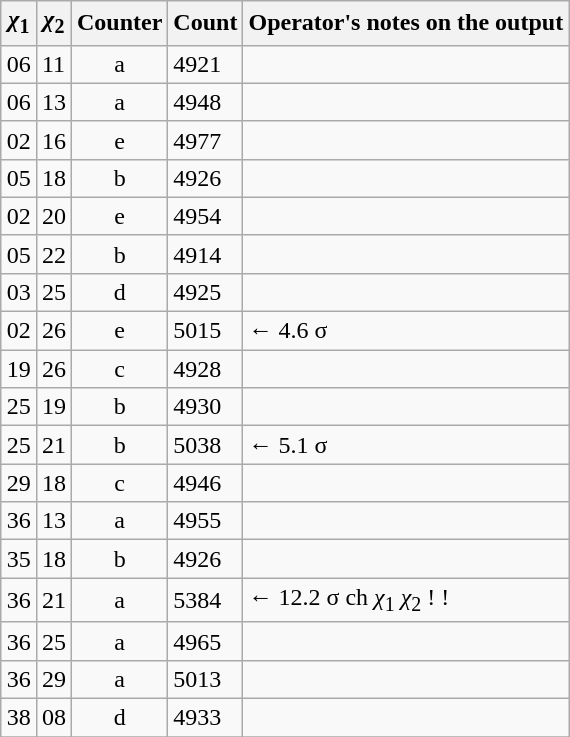<table class="wikitable" | border=1  style="margin: 1em auto 1em auto">
<tr>
<th><em>χ</em><sub>1</sub></th>
<th><em>χ</em><sub>2</sub></th>
<th>Counter</th>
<th>Count</th>
<th>Operator's notes on the output</th>
</tr>
<tr>
<td>06</td>
<td>11</td>
<td align="center">a</td>
<td>4921</td>
<td></td>
</tr>
<tr>
<td>06</td>
<td>13</td>
<td align="center">a</td>
<td>4948</td>
<td></td>
</tr>
<tr>
<td>02</td>
<td>16</td>
<td align="center">e</td>
<td>4977</td>
<td></td>
</tr>
<tr>
<td>05</td>
<td>18</td>
<td align="center">b</td>
<td>4926</td>
<td></td>
</tr>
<tr>
<td>02</td>
<td>20</td>
<td align="center">e</td>
<td>4954</td>
<td></td>
</tr>
<tr>
<td>05</td>
<td>22</td>
<td align="center">b</td>
<td>4914</td>
<td></td>
</tr>
<tr>
<td>03</td>
<td>25</td>
<td align="center">d</td>
<td>4925</td>
<td></td>
</tr>
<tr>
<td>02</td>
<td>26</td>
<td align="center">e</td>
<td>5015</td>
<td>← 4.6 σ</td>
</tr>
<tr>
<td>19</td>
<td>26</td>
<td align="center">c</td>
<td>4928</td>
<td></td>
</tr>
<tr>
<td>25</td>
<td>19</td>
<td align="center">b</td>
<td>4930</td>
<td></td>
</tr>
<tr>
<td>25</td>
<td>21</td>
<td align="center">b</td>
<td>5038</td>
<td>← 5.1 σ</td>
</tr>
<tr>
<td>29</td>
<td>18</td>
<td align="center">c</td>
<td>4946</td>
<td></td>
</tr>
<tr>
<td>36</td>
<td>13</td>
<td align="center">a</td>
<td>4955</td>
<td></td>
</tr>
<tr>
<td>35</td>
<td>18</td>
<td align="center">b</td>
<td>4926</td>
<td></td>
</tr>
<tr>
<td>36</td>
<td>21</td>
<td align="center">a</td>
<td>5384</td>
<td>← 12.2 σ ch <em>χ</em><sub>1</sub> <em>χ</em><sub>2</sub>  ! !</td>
</tr>
<tr>
<td>36</td>
<td>25</td>
<td align="center">a</td>
<td>4965</td>
<td></td>
</tr>
<tr>
<td>36</td>
<td>29</td>
<td align="center">a</td>
<td>5013</td>
<td></td>
</tr>
<tr>
<td>38</td>
<td>08</td>
<td align="center">d</td>
<td>4933</td>
<td></td>
</tr>
<tr>
</tr>
</table>
